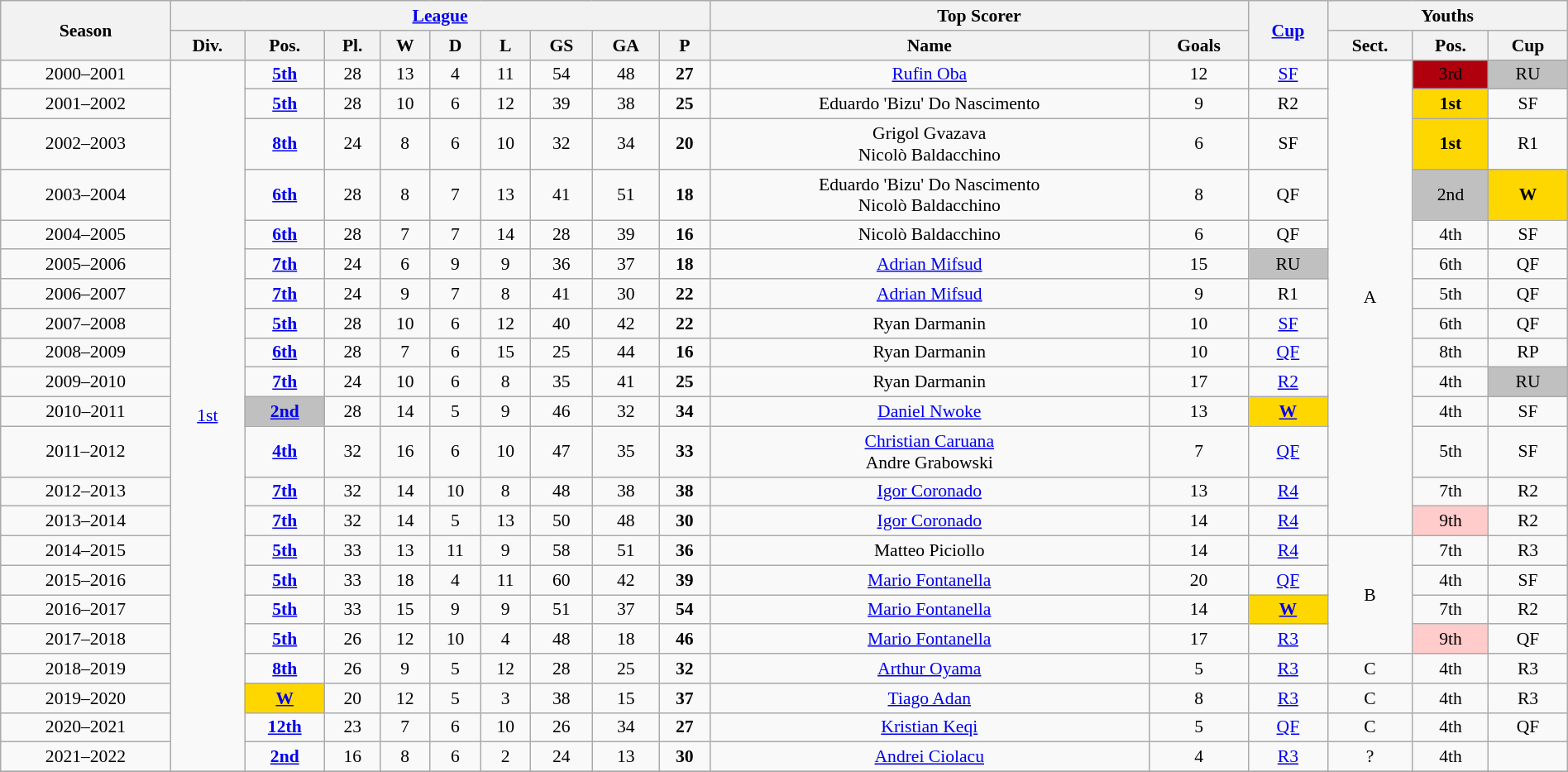<table class="wikitable" style="text-align:center; font-size:90%; width:100%;">
<tr>
<th rowspan=2;style=text-align:center;width:10%;"><strong>Season</strong></th>
<th colspan=9;style=text-align:center;width:40%;"><strong><a href='#'>League</a></strong></th>
<th colspan=2;style=text-align:center;width:15%;"><strong>Top Scorer</strong></th>
<th rowspan=2;style=text-align:center;width:10%;"><strong><a href='#'>Cup</a></strong></th>
<th colspan=3;style=text-align:center;width:25%;"><strong>Youths</strong></th>
</tr>
<tr>
<th style=text-align:center;">Div.</th>
<th style=text-align:center;">Pos.</th>
<th style=text-align:center;">Pl.</th>
<th style=text-align:center;">W</th>
<th style=text-align:center;">D</th>
<th style=text-align:center;">L</th>
<th style=text-align:center;">GS</th>
<th style=text-align:center;">GA</th>
<th style=text-align:center;">P</th>
<th style=text-align:center;">Name</th>
<th style=text-align:center;">Goals</th>
<th style=text-align:center;">Sect.</th>
<th style=text-align:center;">Pos.</th>
<th style=text-align:center;">Cup</th>
</tr>
<tr>
<td>2000–2001</td>
<td rowspan=22><a href='#'>1st</a></td>
<td><strong><a href='#'>5th</a></strong></td>
<td>28</td>
<td>13</td>
<td>4</td>
<td>11</td>
<td>54</td>
<td>48</td>
<td><strong>27</strong></td>
<td> <a href='#'>Rufin Oba</a></td>
<td>12</td>
<td><a href='#'>SF</a></td>
<td rowspan=14>A</td>
<td bgcolor=bronze>3rd</td>
<td bgcolor=silver>RU</td>
</tr>
<tr>
<td>2001–2002</td>
<td><strong><a href='#'>5th</a></strong></td>
<td>28</td>
<td>10</td>
<td>6</td>
<td>12</td>
<td>39</td>
<td>38</td>
<td><strong>25</strong></td>
<td> Eduardo 'Bizu' Do Nascimento</td>
<td>9</td>
<td>R2</td>
<td bgcolor=gold><strong>1st</strong></td>
<td>SF</td>
</tr>
<tr>
<td>2002–2003</td>
<td><strong><a href='#'>8th</a></strong></td>
<td>24</td>
<td>8</td>
<td>6</td>
<td>10</td>
<td>32</td>
<td>34</td>
<td><strong>20</strong></td>
<td> Grigol Gvazava <br>  Nicolò Baldacchino</td>
<td>6</td>
<td>SF</td>
<td bgcolor=gold><strong>1st</strong></td>
<td>R1</td>
</tr>
<tr>
<td>2003–2004</td>
<td><strong><a href='#'>6th</a></strong></td>
<td>28</td>
<td>8</td>
<td>7</td>
<td>13</td>
<td>41</td>
<td>51</td>
<td><strong>18</strong></td>
<td> Eduardo 'Bizu' Do Nascimento <br>  Nicolò Baldacchino</td>
<td>8</td>
<td>QF</td>
<td bgcolor=silver>2nd</td>
<td bgcolor=gold><strong>W</strong></td>
</tr>
<tr>
<td>2004–2005</td>
<td><strong><a href='#'>6th</a></strong></td>
<td>28</td>
<td>7</td>
<td>7</td>
<td>14</td>
<td>28</td>
<td>39</td>
<td><strong>16</strong></td>
<td> Nicolò Baldacchino</td>
<td>6</td>
<td>QF</td>
<td>4th</td>
<td>SF</td>
</tr>
<tr>
<td>2005–2006</td>
<td><strong><a href='#'>7th</a></strong></td>
<td>24</td>
<td>6</td>
<td>9</td>
<td>9</td>
<td>36</td>
<td>37</td>
<td><strong>18</strong></td>
<td> <a href='#'>Adrian Mifsud</a></td>
<td>15</td>
<td bgcolor=silver>RU</td>
<td>6th</td>
<td>QF</td>
</tr>
<tr>
<td>2006–2007</td>
<td><strong><a href='#'>7th</a></strong></td>
<td>24</td>
<td>9</td>
<td>7</td>
<td>8</td>
<td>41</td>
<td>30</td>
<td><strong>22</strong></td>
<td> <a href='#'>Adrian Mifsud</a></td>
<td>9</td>
<td>R1</td>
<td>5th</td>
<td>QF</td>
</tr>
<tr>
<td>2007–2008</td>
<td><strong><a href='#'>5th</a></strong></td>
<td>28</td>
<td>10</td>
<td>6</td>
<td>12</td>
<td>40</td>
<td>42</td>
<td><strong>22</strong></td>
<td> Ryan Darmanin</td>
<td>10</td>
<td><a href='#'>SF</a></td>
<td>6th</td>
<td>QF</td>
</tr>
<tr>
<td>2008–2009</td>
<td><strong><a href='#'>6th</a></strong></td>
<td>28</td>
<td>7</td>
<td>6</td>
<td>15</td>
<td>25</td>
<td>44</td>
<td><strong>16</strong></td>
<td> Ryan Darmanin</td>
<td>10</td>
<td><a href='#'>QF</a></td>
<td>8th</td>
<td>RP</td>
</tr>
<tr>
<td>2009–2010</td>
<td><strong><a href='#'>7th</a></strong></td>
<td>24</td>
<td>10</td>
<td>6</td>
<td>8</td>
<td>35</td>
<td>41</td>
<td><strong>25</strong></td>
<td> Ryan Darmanin</td>
<td>17</td>
<td><a href='#'>R2</a></td>
<td>4th</td>
<td bgcolor=silver>RU</td>
</tr>
<tr>
<td>2010–2011</td>
<td bgcolor=silver><strong><a href='#'>2nd</a></strong></td>
<td>28</td>
<td>14</td>
<td>5</td>
<td>9</td>
<td>46</td>
<td>32</td>
<td><strong>34</strong></td>
<td> <a href='#'>Daniel Nwoke</a></td>
<td>13</td>
<td bgcolor=gold><strong><a href='#'>W</a></strong></td>
<td>4th</td>
<td>SF</td>
</tr>
<tr>
<td>2011–2012</td>
<td><strong><a href='#'>4th</a></strong></td>
<td>32</td>
<td>16</td>
<td>6</td>
<td>10</td>
<td>47</td>
<td>35</td>
<td><strong>33</strong></td>
<td> <a href='#'>Christian Caruana</a> <br>  Andre Grabowski</td>
<td>7</td>
<td><a href='#'>QF</a></td>
<td>5th</td>
<td>SF</td>
</tr>
<tr>
<td>2012–2013</td>
<td><strong><a href='#'>7th</a></strong></td>
<td>32</td>
<td>14</td>
<td>10</td>
<td>8</td>
<td>48</td>
<td>38</td>
<td><strong>38</strong></td>
<td> <a href='#'>Igor Coronado</a></td>
<td>13</td>
<td><a href='#'>R4</a></td>
<td>7th</td>
<td>R2</td>
</tr>
<tr>
<td>2013–2014</td>
<td><strong><a href='#'>7th</a></strong></td>
<td>32</td>
<td>14</td>
<td>5</td>
<td>13</td>
<td>50</td>
<td>48</td>
<td><strong>30</strong></td>
<td> <a href='#'>Igor Coronado</a></td>
<td>14</td>
<td><a href='#'>R4</a></td>
<td bgcolor=FFCCCB>9th</td>
<td>R2</td>
</tr>
<tr>
<td>2014–2015</td>
<td><strong><a href='#'>5th</a></strong></td>
<td>33</td>
<td>13</td>
<td>11</td>
<td>9</td>
<td>58</td>
<td>51</td>
<td><strong>36</strong></td>
<td> Matteo Piciollo</td>
<td>14</td>
<td><a href='#'>R4</a></td>
<td rowspan = 4>B</td>
<td>7th</td>
<td>R3</td>
</tr>
<tr>
<td>2015–2016</td>
<td><strong><a href='#'>5th</a></strong></td>
<td>33</td>
<td>18</td>
<td>4</td>
<td>11</td>
<td>60</td>
<td>42</td>
<td><strong>39</strong></td>
<td> <a href='#'>Mario Fontanella</a></td>
<td>20</td>
<td><a href='#'>QF</a></td>
<td>4th</td>
<td>SF</td>
</tr>
<tr>
<td>2016–2017</td>
<td><strong><a href='#'>5th</a></strong></td>
<td>33</td>
<td>15</td>
<td>9</td>
<td>9</td>
<td>51</td>
<td>37</td>
<td><strong>54</strong></td>
<td> <a href='#'>Mario Fontanella</a></td>
<td>14</td>
<td bgcolor=gold><strong><a href='#'>W</a></strong></td>
<td>7th</td>
<td>R2</td>
</tr>
<tr>
<td>2017–2018</td>
<td><strong><a href='#'>5th</a></strong></td>
<td>26</td>
<td>12</td>
<td>10</td>
<td>4</td>
<td>48</td>
<td>18</td>
<td><strong>46</strong></td>
<td> <a href='#'>Mario Fontanella</a></td>
<td>17</td>
<td><a href='#'>R3</a></td>
<td bgcolor=FFCCCB>9th</td>
<td>QF</td>
</tr>
<tr>
<td>2018–2019</td>
<td><strong><a href='#'>8th</a></strong></td>
<td>26</td>
<td>9</td>
<td>5</td>
<td>12</td>
<td>28</td>
<td>25</td>
<td><strong>32</strong></td>
<td> <a href='#'>Arthur Oyama</a></td>
<td>5</td>
<td><a href='#'>R3</a></td>
<td>C</td>
<td>4th</td>
<td>R3</td>
</tr>
<tr>
<td>2019–2020</td>
<td bgcolor=gold><strong><a href='#'>W</a></strong></td>
<td>20</td>
<td>12</td>
<td>5</td>
<td>3</td>
<td>38</td>
<td>15</td>
<td><strong>37</strong></td>
<td> <a href='#'>Tiago Adan</a></td>
<td>8</td>
<td><a href='#'>R3</a></td>
<td>C</td>
<td>4th</td>
<td>R3</td>
</tr>
<tr>
<td>2020–2021</td>
<td><strong><a href='#'>12th</a></strong></td>
<td>23</td>
<td>7</td>
<td>6</td>
<td>10</td>
<td>26</td>
<td>34</td>
<td><strong>27</strong></td>
<td> <a href='#'>Kristian Keqi</a></td>
<td>5</td>
<td><a href='#'>QF</a></td>
<td>C</td>
<td>4th</td>
<td>QF</td>
</tr>
<tr>
<td>2021–2022</td>
<td><strong><a href='#'>2nd</a></strong></td>
<td>16</td>
<td>8</td>
<td>6</td>
<td>2</td>
<td>24</td>
<td>13</td>
<td><strong>30</strong></td>
<td> <a href='#'>Andrei Ciolacu</a></td>
<td>4</td>
<td><a href='#'>R3</a></td>
<td>?</td>
<td>4th</td>
<td></td>
</tr>
<tr>
</tr>
</table>
